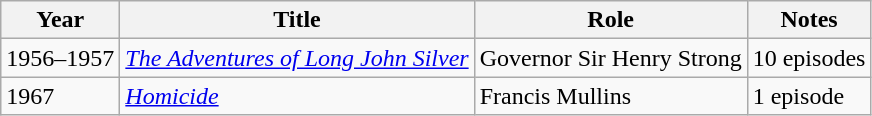<table class=wikitable>
<tr>
<th>Year</th>
<th>Title</th>
<th>Role</th>
<th>Notes</th>
</tr>
<tr>
<td>1956–1957</td>
<td><em><a href='#'>The Adventures of Long John Silver</a></em></td>
<td>Governor Sir Henry Strong</td>
<td>10 episodes</td>
</tr>
<tr>
<td>1967</td>
<td><em><a href='#'>Homicide</a></em></td>
<td>Francis Mullins</td>
<td>1 episode</td>
</tr>
</table>
